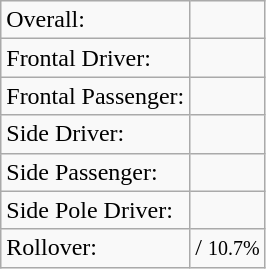<table class="wikitable">
<tr>
<td>Overall:</td>
<td></td>
</tr>
<tr>
<td>Frontal Driver:</td>
<td></td>
</tr>
<tr>
<td>Frontal Passenger:</td>
<td></td>
</tr>
<tr>
<td>Side Driver:</td>
<td></td>
</tr>
<tr>
<td>Side Passenger:</td>
<td></td>
</tr>
<tr>
<td>Side Pole Driver:</td>
<td></td>
</tr>
<tr>
<td>Rollover:</td>
<td> / <small>10.7%</small></td>
</tr>
</table>
